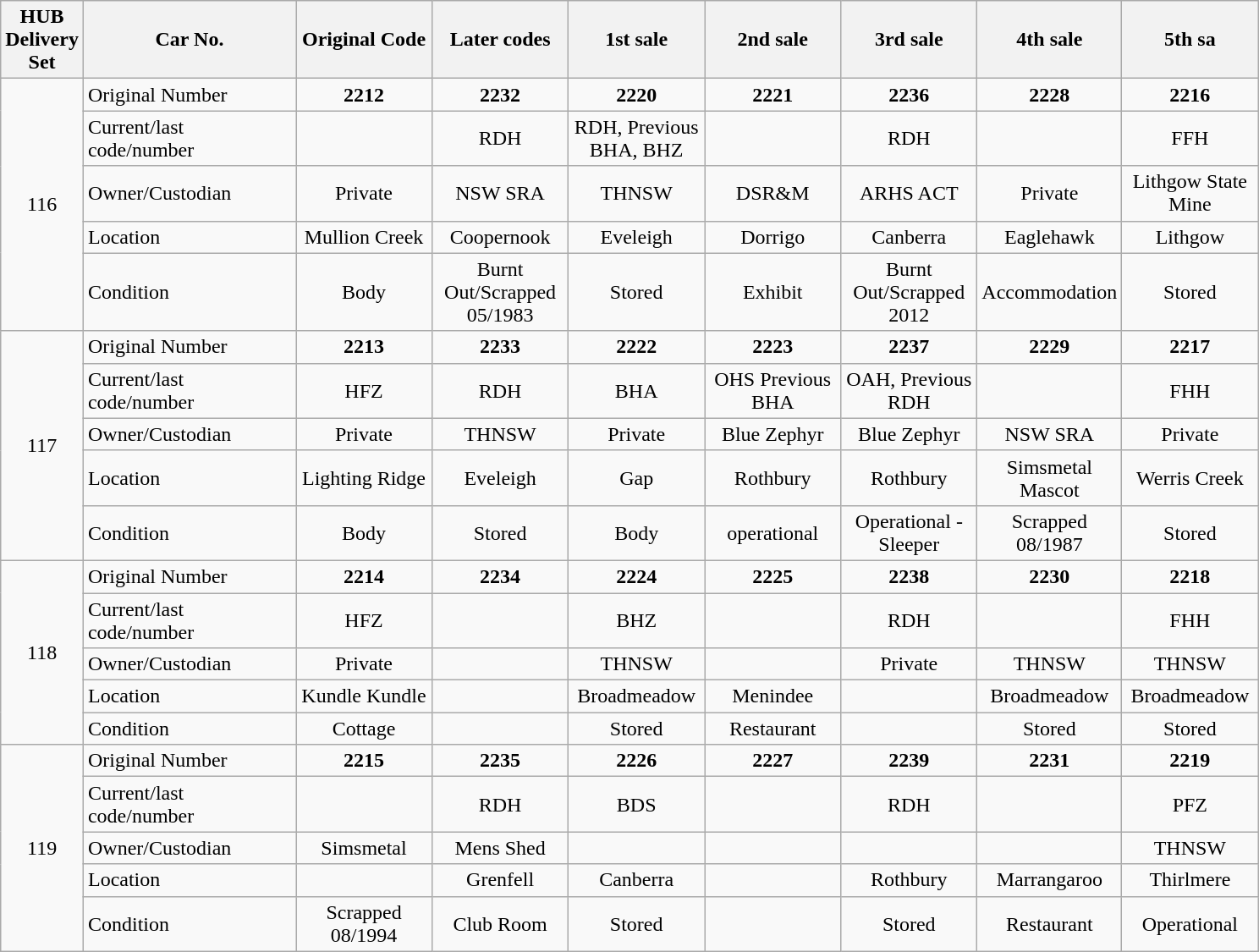<table class="wikitable" style="text-align: center;">
<tr>
<th style="width: 30px;">HUB Delivery Set</th>
<th style="width: 160px;">Car No.</th>
<th style="width: 100px;">Original Code</th>
<th style="width: 100px;">Later codes</th>
<th style="width: 100px;">1st sale</th>
<th style="width: 100px;">2nd sale</th>
<th style="width: 100px;">3rd sale</th>
<th style="width: 100px;">4th sale</th>
<th style="width: 100px;">5th sa</th>
</tr>
<tr>
<td rowspan="5">116</td>
<td align="left">Original Number</td>
<td><strong>2212</strong></td>
<td><strong>2232</strong></td>
<td><strong>2220</strong></td>
<td><strong>2221</strong></td>
<td><strong>2236</strong></td>
<td><strong>2228</strong></td>
<td><strong>2216</strong></td>
</tr>
<tr>
<td align="left">Current/last code/number</td>
<td></td>
<td>RDH</td>
<td>RDH, Previous BHA, BHZ</td>
<td></td>
<td>RDH</td>
<td></td>
<td>FFH</td>
</tr>
<tr>
<td align="left">Owner/Custodian</td>
<td>Private</td>
<td>NSW SRA</td>
<td>THNSW</td>
<td>DSR&M</td>
<td>ARHS ACT</td>
<td>Private</td>
<td>Lithgow State Mine</td>
</tr>
<tr>
<td align="left">Location</td>
<td>Mullion Creek</td>
<td>Coopernook</td>
<td>Eveleigh</td>
<td>Dorrigo</td>
<td>Canberra</td>
<td>Eaglehawk</td>
<td>Lithgow</td>
</tr>
<tr>
<td align="left">Condition</td>
<td>Body</td>
<td>Burnt Out/Scrapped 05/1983</td>
<td>Stored</td>
<td>Exhibit</td>
<td>Burnt Out/Scrapped 2012</td>
<td>Accommodation</td>
<td>Stored</td>
</tr>
<tr>
<td rowspan="5">117</td>
<td align="left">Original Number</td>
<td><strong>2213</strong></td>
<td><strong>2233</strong></td>
<td><strong>2222</strong></td>
<td><strong>2223</strong></td>
<td><strong>2237</strong></td>
<td><strong>2229</strong></td>
<td><strong>2217</strong></td>
</tr>
<tr>
<td align="left">Current/last code/number</td>
<td>HFZ</td>
<td>RDH</td>
<td>BHA</td>
<td>OHS Previous BHA</td>
<td>OAH, Previous RDH</td>
<td></td>
<td>FHH</td>
</tr>
<tr>
<td align="left">Owner/Custodian</td>
<td>Private</td>
<td>THNSW</td>
<td>Private</td>
<td>Blue Zephyr</td>
<td>Blue Zephyr</td>
<td>NSW SRA</td>
<td>Private</td>
</tr>
<tr>
<td align="left">Location</td>
<td>Lighting Ridge</td>
<td>Eveleigh</td>
<td>Gap</td>
<td>Rothbury</td>
<td>Rothbury</td>
<td>Simsmetal Mascot</td>
<td>Werris Creek</td>
</tr>
<tr>
<td align="left">Condition</td>
<td>Body</td>
<td>Stored</td>
<td>Body</td>
<td>operational</td>
<td>Operational - Sleeper</td>
<td>Scrapped 08/1987</td>
<td>Stored</td>
</tr>
<tr>
<td rowspan="5">118</td>
<td align="left">Original Number</td>
<td><strong>2214</strong></td>
<td><strong>2234</strong></td>
<td><strong>2224</strong></td>
<td><strong>2225</strong></td>
<td><strong>2238</strong></td>
<td><strong>2230</strong></td>
<td><strong>2218</strong></td>
</tr>
<tr>
<td align="left">Current/last code/number</td>
<td>HFZ</td>
<td></td>
<td>BHZ</td>
<td></td>
<td>RDH</td>
<td></td>
<td>FHH</td>
</tr>
<tr>
<td align="left">Owner/Custodian</td>
<td>Private</td>
<td></td>
<td>THNSW</td>
<td></td>
<td>Private</td>
<td>THNSW</td>
<td>THNSW</td>
</tr>
<tr>
<td align="left">Location</td>
<td>Kundle Kundle</td>
<td></td>
<td>Broadmeadow</td>
<td>Menindee</td>
<td></td>
<td>Broadmeadow</td>
<td>Broadmeadow</td>
</tr>
<tr>
<td align="left">Condition</td>
<td>Cottage</td>
<td></td>
<td>Stored</td>
<td>Restaurant</td>
<td></td>
<td>Stored</td>
<td>Stored</td>
</tr>
<tr>
<td rowspan="5">119</td>
<td align="left">Original Number</td>
<td><strong>2215</strong></td>
<td><strong>2235</strong></td>
<td><strong>2226</strong></td>
<td><strong>2227</strong></td>
<td><strong>2239</strong></td>
<td><strong>2231</strong></td>
<td><strong>2219</strong></td>
</tr>
<tr>
<td align="left">Current/last code/number</td>
<td></td>
<td>RDH</td>
<td>BDS</td>
<td></td>
<td>RDH</td>
<td></td>
<td>PFZ</td>
</tr>
<tr>
<td align="left">Owner/Custodian</td>
<td>Simsmetal</td>
<td>Mens Shed</td>
<td></td>
<td></td>
<td></td>
<td></td>
<td>THNSW</td>
</tr>
<tr>
<td align="left">Location</td>
<td></td>
<td>Grenfell</td>
<td>Canberra</td>
<td></td>
<td>Rothbury</td>
<td>Marrangaroo</td>
<td>Thirlmere</td>
</tr>
<tr>
<td align="left">Condition</td>
<td>Scrapped 08/1994</td>
<td>Club Room</td>
<td>Stored</td>
<td></td>
<td>Stored</td>
<td>Restaurant</td>
<td>Operational</td>
</tr>
</table>
